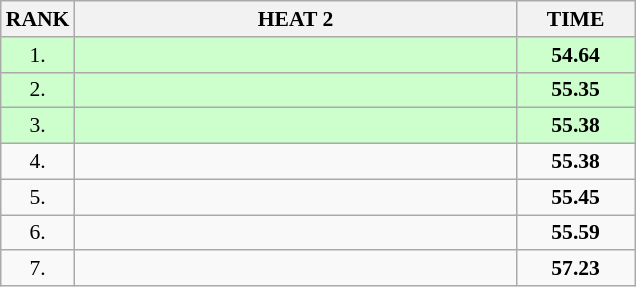<table class="wikitable" style="border-collapse: collapse; font-size: 90%;">
<tr>
<th>RANK</th>
<th style="width: 20em">HEAT 2</th>
<th style="width: 5em">TIME</th>
</tr>
<tr style="background:#ccffcc;">
<td align="center">1.</td>
<td></td>
<td align="center"><strong>54.64</strong></td>
</tr>
<tr style="background:#ccffcc;">
<td align="center">2.</td>
<td></td>
<td align="center"><strong>55.35</strong></td>
</tr>
<tr style="background:#ccffcc;">
<td align="center">3.</td>
<td></td>
<td align="center"><strong>55.38</strong></td>
</tr>
<tr>
<td align="center">4.</td>
<td></td>
<td align="center"><strong>55.38</strong></td>
</tr>
<tr>
<td align="center">5.</td>
<td></td>
<td align="center"><strong>55.45</strong></td>
</tr>
<tr>
<td align="center">6.</td>
<td></td>
<td align="center"><strong>55.59</strong></td>
</tr>
<tr>
<td align="center">7.</td>
<td></td>
<td align="center"><strong>57.23</strong></td>
</tr>
</table>
